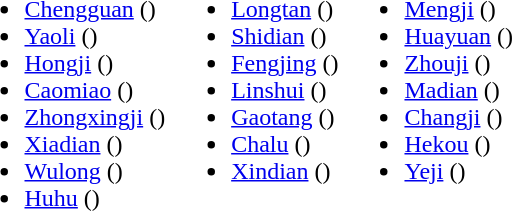<table>
<tr>
<td valign="top"><br><ul><li><a href='#'>Chengguan</a> ()</li><li><a href='#'>Yaoli</a> ()</li><li><a href='#'>Hongji</a> ()</li><li><a href='#'>Caomiao</a> ()</li><li><a href='#'>Zhongxingji</a> ()</li><li><a href='#'>Xiadian</a> ()</li><li><a href='#'>Wulong</a> ()</li><li><a href='#'>Huhu</a> ()</li></ul></td>
<td valign="top"><br><ul><li><a href='#'>Longtan</a> ()</li><li><a href='#'>Shidian</a> ()</li><li><a href='#'>Fengjing</a> ()</li><li><a href='#'>Linshui</a> ()</li><li><a href='#'>Gaotang</a> ()</li><li><a href='#'>Chalu</a> ()</li><li><a href='#'>Xindian</a> ()</li></ul></td>
<td valign="top"><br><ul><li><a href='#'>Mengji</a> ()</li><li><a href='#'>Huayuan</a> ()</li><li><a href='#'>Zhouji</a> ()</li><li><a href='#'>Madian</a> ()</li><li><a href='#'>Changji</a> ()</li><li><a href='#'>Hekou</a> ()</li><li><a href='#'>Yeji</a> ()</li></ul></td>
</tr>
</table>
